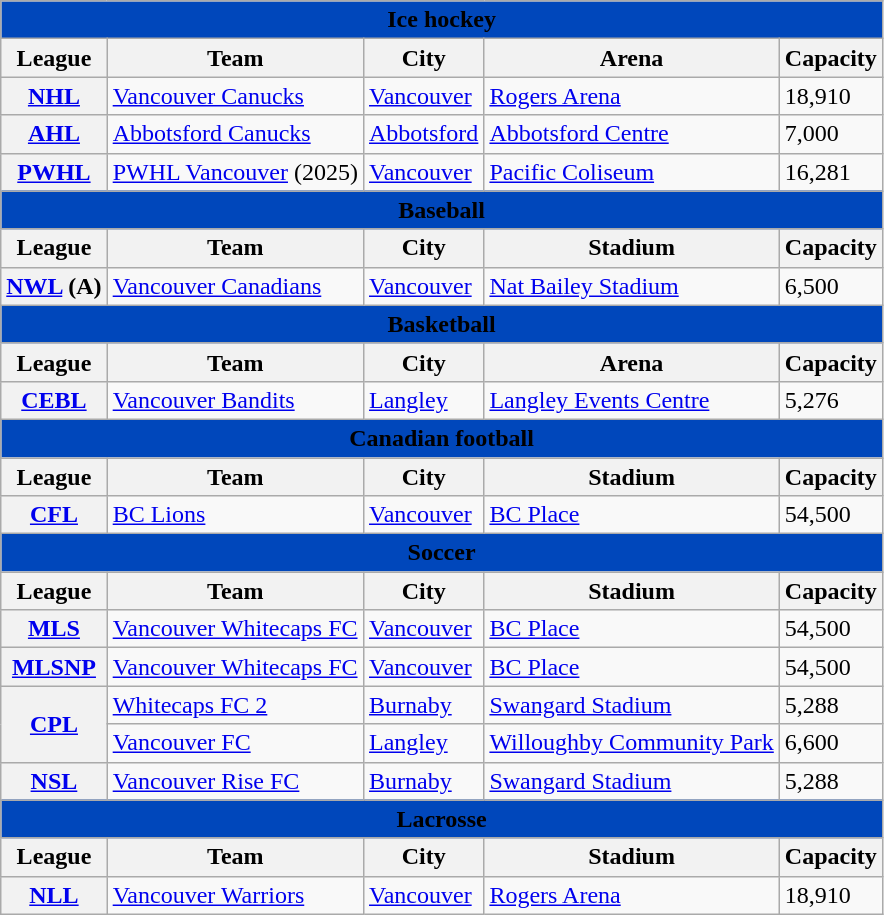<table class="wikitable" style="width:auto">
<tr>
<td bgcolor="#0047BB" align="center" colspan="6"><strong><span>Ice hockey</span></strong></td>
</tr>
<tr>
<th>League</th>
<th>Team</th>
<th>City</th>
<th>Arena</th>
<th>Capacity</th>
</tr>
<tr>
<th rowspan="1"><a href='#'>NHL</a></th>
<td><a href='#'>Vancouver Canucks</a></td>
<td><a href='#'>Vancouver</a></td>
<td><a href='#'>Rogers Arena</a></td>
<td>18,910</td>
</tr>
<tr>
<th rowspan="1"><a href='#'>AHL</a></th>
<td><a href='#'>Abbotsford Canucks</a></td>
<td><a href='#'>Abbotsford</a></td>
<td><a href='#'>Abbotsford Centre</a></td>
<td>7,000</td>
</tr>
<tr>
<th rowspan="1"><a href='#'>PWHL</a></th>
<td><a href='#'>PWHL Vancouver</a> (2025)</td>
<td><a href='#'>Vancouver</a></td>
<td><a href='#'>Pacific Coliseum</a></td>
<td>16,281</td>
</tr>
<tr>
<td bgcolor="#0047BB" align="center" colspan="6"><strong><span>Baseball</span></strong></td>
</tr>
<tr>
<th>League</th>
<th>Team</th>
<th>City</th>
<th>Stadium</th>
<th>Capacity</th>
</tr>
<tr>
<th rowspan="1"><a href='#'>NWL</a> (A)</th>
<td><a href='#'>Vancouver Canadians</a></td>
<td><a href='#'>Vancouver</a></td>
<td><a href='#'>Nat Bailey Stadium</a></td>
<td>6,500</td>
</tr>
<tr>
<td bgcolor="#0047BB" align="center" colspan="6"><strong><span>Basketball</span></strong></td>
</tr>
<tr>
<th>League</th>
<th>Team</th>
<th>City</th>
<th>Arena</th>
<th>Capacity</th>
</tr>
<tr>
<th rowspan="1"><a href='#'>CEBL</a></th>
<td><a href='#'>Vancouver Bandits</a></td>
<td><a href='#'>Langley</a></td>
<td><a href='#'>Langley Events Centre</a></td>
<td>5,276</td>
</tr>
<tr>
<td bgcolor="#0047BB" align="center" colspan="6"><strong><span>Canadian football</span></strong></td>
</tr>
<tr>
<th>League</th>
<th>Team</th>
<th>City</th>
<th>Stadium</th>
<th>Capacity</th>
</tr>
<tr>
<th rowspan="1"><a href='#'>CFL</a></th>
<td><a href='#'>BC Lions</a></td>
<td><a href='#'>Vancouver</a></td>
<td><a href='#'>BC Place</a></td>
<td>54,500</td>
</tr>
<tr>
<td bgcolor="#0047BB" align="center" colspan="6"><strong><span>Soccer</span></strong></td>
</tr>
<tr>
<th>League</th>
<th>Team</th>
<th>City</th>
<th>Stadium</th>
<th>Capacity</th>
</tr>
<tr>
<th rowspan="1"><a href='#'>MLS</a></th>
<td><a href='#'>Vancouver Whitecaps FC</a></td>
<td><a href='#'>Vancouver</a></td>
<td><a href='#'>BC Place</a></td>
<td>54,500</td>
</tr>
<tr>
<th rowspan="1"><a href='#'>MLSNP</a></th>
<td><a href='#'>Vancouver Whitecaps FC</a></td>
<td><a href='#'>Vancouver</a></td>
<td><a href='#'>BC Place</a></td>
<td>54,500</td>
</tr>
<tr>
<th rowspan="2"><a href='#'>CPL</a></th>
<td><a href='#'>Whitecaps FC 2</a></td>
<td><a href='#'>Burnaby</a></td>
<td><a href='#'>Swangard Stadium</a></td>
<td>5,288</td>
</tr>
<tr>
<td><a href='#'>Vancouver FC</a></td>
<td><a href='#'>Langley</a></td>
<td><a href='#'>Willoughby Community Park</a></td>
<td>6,600</td>
</tr>
<tr>
<th rowspan="1"><a href='#'>NSL</a></th>
<td><a href='#'>Vancouver Rise FC</a></td>
<td><a href='#'>Burnaby</a></td>
<td><a href='#'>Swangard Stadium</a></td>
<td>5,288</td>
</tr>
<tr>
<td bgcolor="#0047BB" align="center" colspan="6"><strong><span>Lacrosse</span></strong></td>
</tr>
<tr>
<th>League</th>
<th>Team</th>
<th>City</th>
<th>Stadium</th>
<th>Capacity</th>
</tr>
<tr>
<th rowspan="1"><a href='#'>NLL</a></th>
<td><a href='#'>Vancouver Warriors</a></td>
<td><a href='#'>Vancouver</a></td>
<td><a href='#'>Rogers Arena</a></td>
<td>18,910</td>
</tr>
</table>
